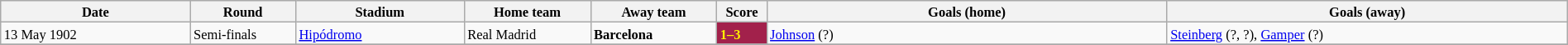<table class="wikitable" style="width:100%; margin:0 left; font-size: 11px">
<tr>
<th width=9%>Date</th>
<th width=5%>Round</th>
<th width=8%>Stadium</th>
<th width=6%>Home team</th>
<th width=6%>Away team</th>
<th width=2%>Score</th>
<th style="width:19%;">Goals (home)</th>
<th style="width:19%;">Goals (away)</th>
</tr>
<tr>
<td>13 May 1902</td>
<td>Semi-finals</td>
<td><a href='#'>Hipódromo</a></td>
<td>Real Madrid</td>
<td><strong>Barcelona</strong></td>
<td style="color:#fff000; background:#A2214B"><strong>1–3</strong></td>
<td><a href='#'>Johnson</a> (?)</td>
<td><a href='#'>Steinberg</a> (?, ?), <a href='#'>Gamper</a> (?)</td>
</tr>
<tr>
</tr>
</table>
